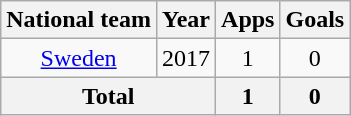<table class="wikitable" style="text-align:center">
<tr>
<th>National team</th>
<th>Year</th>
<th>Apps</th>
<th>Goals</th>
</tr>
<tr>
<td><a href='#'>Sweden</a></td>
<td>2017</td>
<td>1</td>
<td>0</td>
</tr>
<tr>
<th colspan="2">Total</th>
<th>1</th>
<th>0</th>
</tr>
</table>
